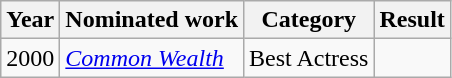<table class="wikitable sortable">
<tr>
<th>Year</th>
<th>Nominated work</th>
<th>Category</th>
<th>Result</th>
</tr>
<tr>
<td>2000</td>
<td><em><a href='#'>Common Wealth</a></em></td>
<td>Best Actress</td>
<td></td>
</tr>
</table>
